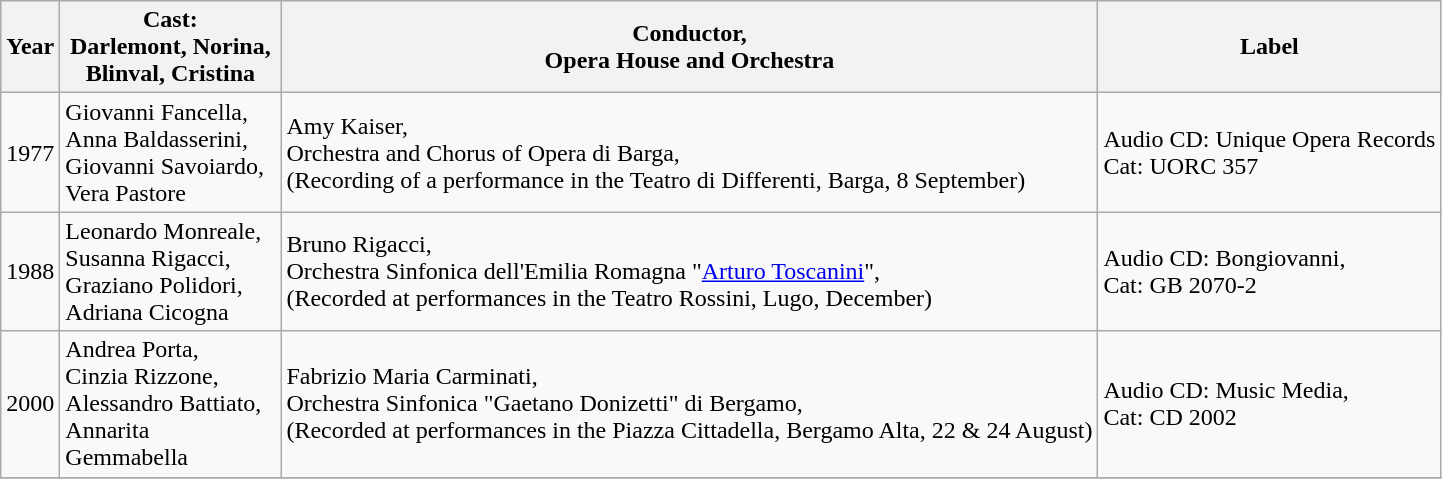<table class="wikitable">
<tr>
<th>Year</th>
<th width="140">Cast:<br>Darlemont, Norina, Blinval, Cristina</th>
<th>Conductor,<br>Opera House and Orchestra</th>
<th>Label</th>
</tr>
<tr>
<td>1977</td>
<td>Giovanni Fancella,<br>Anna Baldasserini,<br>Giovanni Savoiardo,<br>Vera Pastore</td>
<td>Amy Kaiser,<br>Orchestra and Chorus of Opera di Barga,<br>(Recording of a performance in the Teatro di Differenti, Barga, 8 September)</td>
<td>Audio CD: Unique Opera Records<br>Cat: UORC 357</td>
</tr>
<tr>
<td>1988</td>
<td>Leonardo Monreale,<br>Susanna Rigacci,<br>Graziano Polidori,<br>Adriana Cicogna</td>
<td>Bruno Rigacci,<br>Orchestra Sinfonica dell'Emilia Romagna "<a href='#'>Arturo Toscanini</a>",<br>(Recorded at performances in the Teatro Rossini, Lugo, December)</td>
<td>Audio CD: Bongiovanni,<br>Cat: GB 2070-2</td>
</tr>
<tr>
<td>2000</td>
<td>Andrea Porta,<br>Cinzia Rizzone,<br>Alessandro Battiato,<br>Annarita Gemmabella</td>
<td>Fabrizio Maria Carminati,<br>Orchestra Sinfonica "Gaetano Donizetti" di Bergamo,<br>(Recorded at performances in the Piazza Cittadella, Bergamo Alta, 22 & 24 August)</td>
<td>Audio CD: Music Media,<br>Cat: CD 2002</td>
</tr>
<tr>
</tr>
</table>
